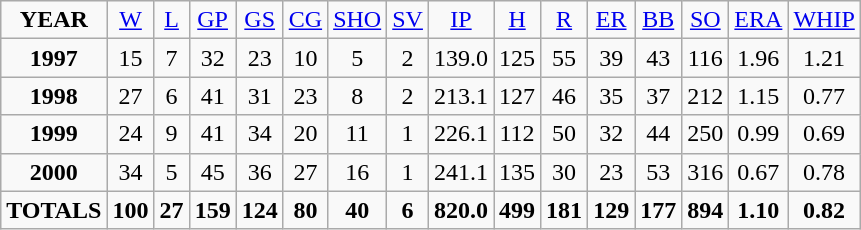<table class="sortable wikitable">
<tr align=center>
<td><strong>YEAR</strong></td>
<td><a href='#'>W</a></td>
<td><a href='#'>L</a></td>
<td><a href='#'>GP</a></td>
<td><a href='#'>GS</a></td>
<td><a href='#'>CG</a></td>
<td><a href='#'>SHO</a></td>
<td><a href='#'>SV</a></td>
<td><a href='#'>IP</a></td>
<td><a href='#'>H</a></td>
<td><a href='#'>R</a></td>
<td><a href='#'>ER</a></td>
<td><a href='#'>BB</a></td>
<td><a href='#'>SO</a></td>
<td><a href='#'>ERA</a></td>
<td><a href='#'>WHIP</a></td>
</tr>
<tr align=center>
<td><strong>1997</strong></td>
<td>15</td>
<td>7</td>
<td>32</td>
<td>23</td>
<td>10</td>
<td>5</td>
<td>2</td>
<td>139.0</td>
<td>125</td>
<td>55</td>
<td>39</td>
<td>43</td>
<td>116</td>
<td>1.96</td>
<td>1.21</td>
</tr>
<tr align=center>
<td><strong>1998</strong></td>
<td>27</td>
<td>6</td>
<td>41</td>
<td>31</td>
<td>23</td>
<td>8</td>
<td>2</td>
<td>213.1</td>
<td>127</td>
<td>46</td>
<td>35</td>
<td>37</td>
<td>212</td>
<td>1.15</td>
<td>0.77</td>
</tr>
<tr align=center>
<td><strong>1999</strong></td>
<td>24</td>
<td>9</td>
<td>41</td>
<td>34</td>
<td>20</td>
<td>11</td>
<td>1</td>
<td>226.1</td>
<td>112</td>
<td>50</td>
<td>32</td>
<td>44</td>
<td>250</td>
<td>0.99</td>
<td>0.69</td>
</tr>
<tr align=center>
<td><strong>2000</strong></td>
<td>34</td>
<td>5</td>
<td>45</td>
<td>36</td>
<td>27</td>
<td>16</td>
<td>1</td>
<td>241.1</td>
<td>135</td>
<td>30</td>
<td>23</td>
<td>53</td>
<td>316</td>
<td>0.67</td>
<td>0.78</td>
</tr>
<tr align=center>
<td><strong>TOTALS</strong></td>
<td><strong>100</strong></td>
<td><strong>27</strong></td>
<td><strong>159</strong></td>
<td><strong>124</strong></td>
<td><strong>80</strong></td>
<td><strong>40</strong></td>
<td><strong>6</strong></td>
<td><strong>820.0</strong></td>
<td><strong>499</strong></td>
<td><strong>181</strong></td>
<td><strong>129</strong></td>
<td><strong>177</strong></td>
<td><strong>894</strong></td>
<td><strong>1.10</strong></td>
<td><strong>0.82</strong></td>
</tr>
</table>
